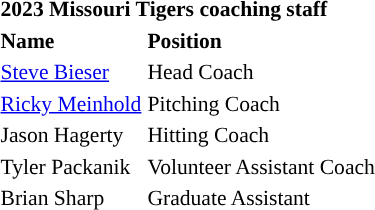<table class="toccolours" style="text-align: left; font-size:90%;">
<tr>
<th colspan="10">2023 Missouri Tigers coaching staff</th>
</tr>
<tr>
<th>Name</th>
<th>Position</th>
</tr>
<tr>
<td><a href='#'>Steve Bieser</a></td>
<td>Head Coach</td>
</tr>
<tr>
<td><a href='#'>Ricky Meinhold</a></td>
<td>Pitching Coach</td>
</tr>
<tr>
<td>Jason Hagerty</td>
<td>Hitting Coach</td>
</tr>
<tr>
<td>Tyler Packanik</td>
<td>Volunteer Assistant Coach</td>
</tr>
<tr>
<td>Brian Sharp</td>
<td>Graduate Assistant</td>
</tr>
</table>
